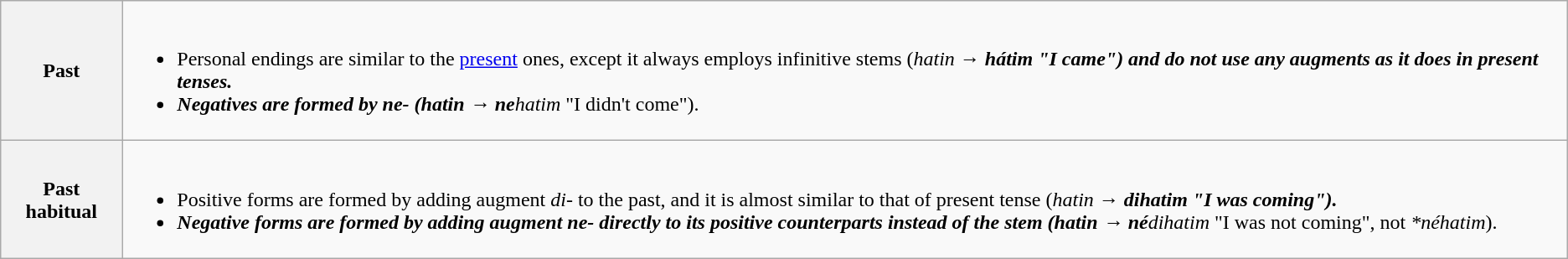<table class="wikitable">
<tr>
<th>Past</th>
<td><br><ul><li>Personal endings are similar to the <a href='#'>present</a> ones, except it always employs infinitive stems (<em>hatin</em> → <strong><em>hát<strong>im<em> "I came") and do not use any augments as it does in present tenses.</li><li>Negatives are formed by </em>ne-<em> (</em>hatin<em> → </em></strong>ne</strong>hatim</em> "I didn't come").</li></ul></td>
</tr>
<tr>
<th>Past habitual</th>
<td><br><ul><li>Positive forms are formed by adding augment <em>di-</em> to the past, and it is almost similar to that of present tense (<em>hatin</em> → <strong><em>di<strong>hatim<em> "I was coming").</li><li>Negative forms are formed by adding augment </em>ne-<em> directly to its positive counterparts instead of the stem (</em>hatin<em> → </em></strong>né</strong>dihatim</em> "I was not coming", not <em>*néhatim</em>).</li></ul></td>
</tr>
</table>
